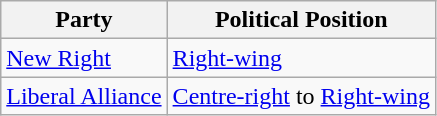<table class="wikitable mw-collapsible mw-collapsed">
<tr>
<th>Party</th>
<th>Political Position</th>
</tr>
<tr>
<td><a href='#'>New Right</a></td>
<td><a href='#'>Right-wing</a></td>
</tr>
<tr>
<td><a href='#'>Liberal Alliance</a></td>
<td><a href='#'>Centre-right</a> to <a href='#'>Right-wing</a></td>
</tr>
</table>
